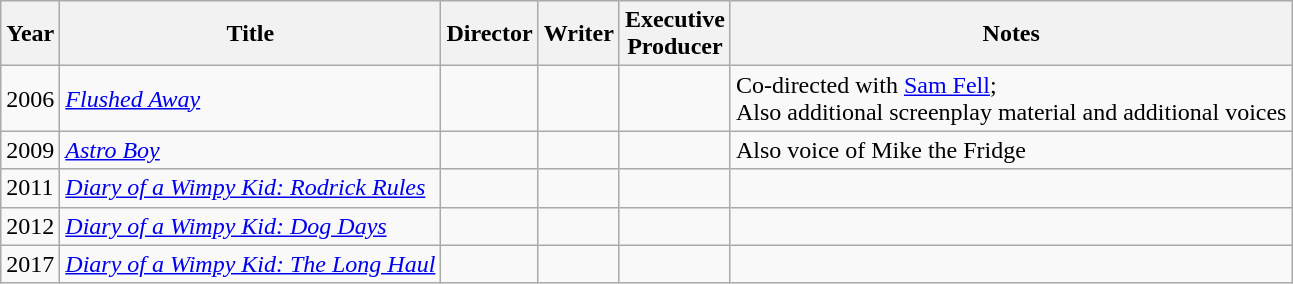<table class="wikitable">
<tr>
<th>Year</th>
<th>Title</th>
<th>Director</th>
<th>Writer</th>
<th>Executive<br>Producer</th>
<th>Notes</th>
</tr>
<tr>
<td>2006</td>
<td><em><a href='#'>Flushed Away</a></em></td>
<td></td>
<td></td>
<td></td>
<td>Co-directed with <a href='#'>Sam Fell</a>;<br>Also additional screenplay material and additional voices</td>
</tr>
<tr>
<td>2009</td>
<td><em><a href='#'>Astro Boy</a></em></td>
<td></td>
<td></td>
<td></td>
<td>Also voice of Mike the Fridge</td>
</tr>
<tr>
<td>2011</td>
<td><em><a href='#'>Diary of a Wimpy Kid: Rodrick Rules</a></em></td>
<td></td>
<td></td>
<td></td>
<td></td>
</tr>
<tr>
<td>2012</td>
<td><em><a href='#'>Diary of a Wimpy Kid: Dog Days</a></em></td>
<td></td>
<td></td>
<td></td>
<td></td>
</tr>
<tr>
<td>2017</td>
<td><em><a href='#'>Diary of a Wimpy Kid: The Long Haul</a></em></td>
<td></td>
<td></td>
<td></td>
<td></td>
</tr>
</table>
